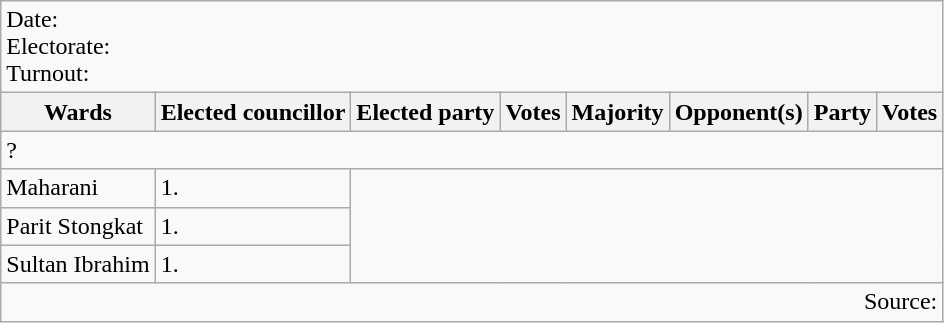<table class=wikitable>
<tr>
<td colspan=8>Date: <br>Electorate: <br>Turnout:</td>
</tr>
<tr>
<th>Wards</th>
<th>Elected councillor</th>
<th>Elected party</th>
<th>Votes</th>
<th>Majority</th>
<th>Opponent(s)</th>
<th>Party</th>
<th>Votes</th>
</tr>
<tr>
<td colspan=8>? </td>
</tr>
<tr>
<td>Maharani</td>
<td>1.</td>
</tr>
<tr>
<td>Parit Stongkat</td>
<td>1.</td>
</tr>
<tr>
<td>Sultan Ibrahim</td>
<td>1.</td>
</tr>
<tr>
<td colspan=8 align=right>Source:</td>
</tr>
</table>
